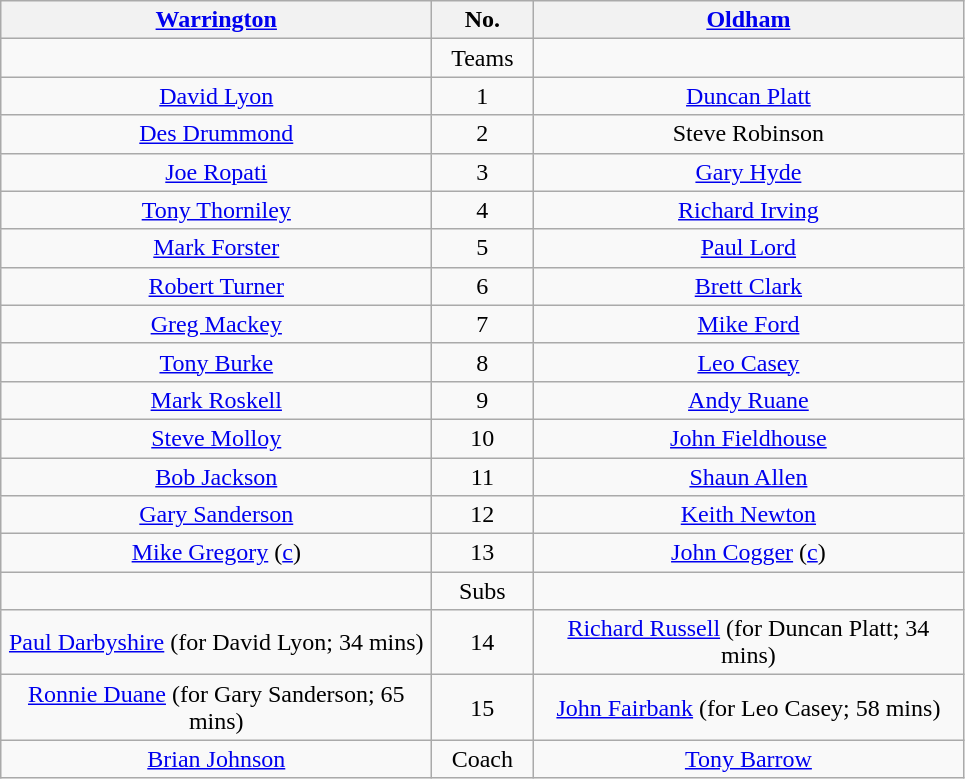<table class="wikitable" style="text-align:center;">
<tr>
<th width=280 abbr=winner><a href='#'>Warrington</a></th>
<th width=60 abbr="Number">No.</th>
<th width=280 abbr=runner-up><a href='#'>Oldham</a></th>
</tr>
<tr>
<td></td>
<td>Teams</td>
<td></td>
</tr>
<tr>
<td><a href='#'>David Lyon</a></td>
<td>1</td>
<td><a href='#'>Duncan Platt</a></td>
</tr>
<tr>
<td><a href='#'>Des Drummond</a></td>
<td>2</td>
<td>Steve Robinson</td>
</tr>
<tr>
<td><a href='#'>Joe Ropati</a></td>
<td>3</td>
<td><a href='#'>Gary Hyde</a></td>
</tr>
<tr>
<td><a href='#'>Tony Thorniley</a></td>
<td>4</td>
<td><a href='#'>Richard Irving</a></td>
</tr>
<tr>
<td><a href='#'>Mark Forster</a></td>
<td>5</td>
<td><a href='#'>Paul Lord</a></td>
</tr>
<tr>
<td><a href='#'>Robert Turner</a></td>
<td>6</td>
<td><a href='#'>Brett Clark</a></td>
</tr>
<tr>
<td><a href='#'>Greg Mackey</a></td>
<td>7</td>
<td><a href='#'>Mike Ford</a></td>
</tr>
<tr>
<td><a href='#'>Tony Burke</a></td>
<td>8</td>
<td><a href='#'>Leo Casey</a></td>
</tr>
<tr>
<td><a href='#'>Mark Roskell</a></td>
<td>9</td>
<td><a href='#'>Andy Ruane</a></td>
</tr>
<tr>
<td><a href='#'>Steve Molloy</a></td>
<td>10</td>
<td><a href='#'>John Fieldhouse</a></td>
</tr>
<tr>
<td><a href='#'>Bob Jackson</a></td>
<td>11</td>
<td><a href='#'>Shaun Allen</a></td>
</tr>
<tr>
<td><a href='#'>Gary Sanderson</a></td>
<td>12</td>
<td><a href='#'>Keith Newton</a></td>
</tr>
<tr>
<td><a href='#'>Mike Gregory</a> (<a href='#'>c</a>)</td>
<td>13</td>
<td><a href='#'>John Cogger</a> (<a href='#'>c</a>)</td>
</tr>
<tr>
<td></td>
<td>Subs</td>
<td></td>
</tr>
<tr>
<td><a href='#'>Paul Darbyshire</a> (for David Lyon; 34 mins)</td>
<td>14</td>
<td><a href='#'>Richard Russell</a> (for Duncan Platt; 34 mins)</td>
</tr>
<tr>
<td><a href='#'>Ronnie Duane</a> (for Gary Sanderson; 65 mins)</td>
<td>15</td>
<td><a href='#'>John Fairbank</a> (for Leo Casey; 58 mins)</td>
</tr>
<tr>
<td><a href='#'>Brian Johnson</a></td>
<td>Coach</td>
<td><a href='#'>Tony Barrow</a></td>
</tr>
</table>
